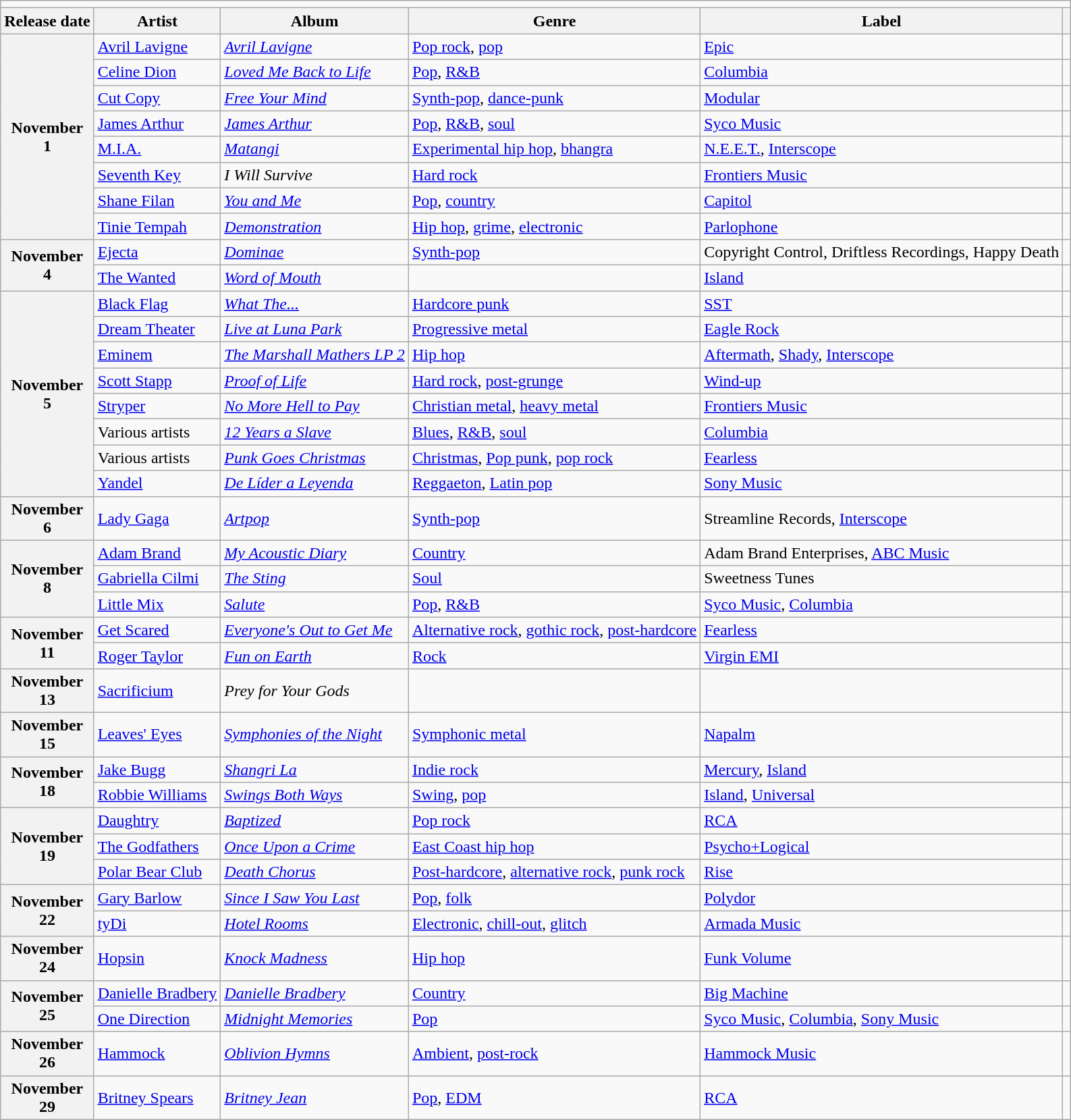<table class="wikitable plainrowheaders">
<tr>
<td colspan="6" style="text-align:center;"></td>
</tr>
<tr>
<th scope="col">Release date</th>
<th scope="col">Artist</th>
<th scope="col">Album</th>
<th scope="col">Genre</th>
<th scope="col">Label</th>
<th scope="col"></th>
</tr>
<tr>
<th scope="row" rowspan="8" style="text-align:center;">November<br>1</th>
<td><a href='#'>Avril Lavigne</a></td>
<td><em><a href='#'>Avril Lavigne</a></em></td>
<td><a href='#'>Pop rock</a>, <a href='#'>pop</a></td>
<td><a href='#'>Epic</a></td>
<td></td>
</tr>
<tr>
<td><a href='#'>Celine Dion</a></td>
<td><em><a href='#'>Loved Me Back to Life</a></em></td>
<td><a href='#'>Pop</a>, <a href='#'>R&B</a></td>
<td><a href='#'>Columbia</a></td>
<td></td>
</tr>
<tr>
<td><a href='#'>Cut Copy</a></td>
<td><em><a href='#'>Free Your Mind</a></em></td>
<td><a href='#'>Synth-pop</a>, <a href='#'>dance-punk</a></td>
<td><a href='#'>Modular</a></td>
<td></td>
</tr>
<tr>
<td><a href='#'>James Arthur</a></td>
<td><em><a href='#'>James Arthur</a></em></td>
<td><a href='#'>Pop</a>, <a href='#'>R&B</a>, <a href='#'>soul</a></td>
<td><a href='#'>Syco Music</a></td>
<td></td>
</tr>
<tr>
<td><a href='#'>M.I.A.</a></td>
<td><em><a href='#'>Matangi</a></em></td>
<td><a href='#'>Experimental hip hop</a>, <a href='#'>bhangra</a></td>
<td><a href='#'>N.E.E.T.</a>, <a href='#'>Interscope</a></td>
<td></td>
</tr>
<tr>
<td><a href='#'>Seventh Key</a></td>
<td><em>I Will Survive</em></td>
<td><a href='#'>Hard rock</a></td>
<td><a href='#'>Frontiers Music</a></td>
<td></td>
</tr>
<tr>
<td><a href='#'>Shane Filan</a></td>
<td><em><a href='#'>You and Me</a></em></td>
<td><a href='#'>Pop</a>, <a href='#'>country</a></td>
<td><a href='#'>Capitol</a></td>
<td></td>
</tr>
<tr>
<td><a href='#'>Tinie Tempah</a></td>
<td><em><a href='#'>Demonstration</a></em></td>
<td><a href='#'>Hip hop</a>, <a href='#'>grime</a>, <a href='#'>electronic</a></td>
<td><a href='#'>Parlophone</a></td>
<td></td>
</tr>
<tr>
<th scope="row" rowspan="2" style="text-align:center;">November<br>4</th>
<td><a href='#'>Ejecta</a></td>
<td><em><a href='#'>Dominae</a></em></td>
<td><a href='#'>Synth-pop</a></td>
<td>Copyright Control, Driftless Recordings, Happy Death</td>
<td></td>
</tr>
<tr>
<td><a href='#'>The Wanted</a></td>
<td><em><a href='#'>Word of Mouth</a></em></td>
<td></td>
<td><a href='#'>Island</a></td>
<td></td>
</tr>
<tr>
<th scope="row" rowspan="8" style="text-align:center;">November<br>5</th>
<td><a href='#'>Black Flag</a></td>
<td><em><a href='#'>What The...</a></em></td>
<td><a href='#'>Hardcore punk</a></td>
<td><a href='#'>SST</a></td>
<td></td>
</tr>
<tr>
<td><a href='#'>Dream Theater</a></td>
<td><em><a href='#'>Live at Luna Park</a></em></td>
<td><a href='#'>Progressive metal</a></td>
<td><a href='#'>Eagle Rock</a></td>
<td></td>
</tr>
<tr>
<td><a href='#'>Eminem</a></td>
<td><em><a href='#'>The Marshall Mathers LP 2</a></em></td>
<td><a href='#'>Hip hop</a></td>
<td><a href='#'>Aftermath</a>, <a href='#'>Shady</a>, <a href='#'>Interscope</a></td>
<td></td>
</tr>
<tr>
<td><a href='#'>Scott Stapp</a></td>
<td><em><a href='#'>Proof of Life</a></em></td>
<td><a href='#'>Hard rock</a>, <a href='#'>post-grunge</a></td>
<td><a href='#'>Wind-up</a></td>
<td></td>
</tr>
<tr>
<td><a href='#'>Stryper</a></td>
<td><em><a href='#'>No More Hell to Pay</a></em></td>
<td><a href='#'>Christian metal</a>, <a href='#'>heavy metal</a></td>
<td><a href='#'>Frontiers Music</a></td>
<td></td>
</tr>
<tr>
<td>Various artists</td>
<td><em><a href='#'>12 Years a Slave</a></em></td>
<td><a href='#'>Blues</a>, <a href='#'>R&B</a>, <a href='#'>soul</a></td>
<td><a href='#'>Columbia</a></td>
<td></td>
</tr>
<tr>
<td>Various artists</td>
<td><em><a href='#'>Punk Goes Christmas</a></em></td>
<td><a href='#'>Christmas</a>, <a href='#'>Pop punk</a>, <a href='#'>pop rock</a></td>
<td><a href='#'>Fearless</a></td>
<td></td>
</tr>
<tr>
<td><a href='#'>Yandel</a></td>
<td><em><a href='#'>De Líder a Leyenda</a></em></td>
<td><a href='#'>Reggaeton</a>, <a href='#'>Latin pop</a></td>
<td><a href='#'>Sony Music</a></td>
<td></td>
</tr>
<tr>
<th scope="row" style="text-align:center;">November<br>6</th>
<td><a href='#'>Lady Gaga</a></td>
<td><em><a href='#'>Artpop</a></em></td>
<td><a href='#'>Synth-pop</a></td>
<td>Streamline Records, <a href='#'>Interscope</a></td>
<td></td>
</tr>
<tr>
<th scope="row" rowspan="3" style="text-align:center;">November<br>8</th>
<td><a href='#'>Adam Brand</a></td>
<td><em><a href='#'>My Acoustic Diary</a></em></td>
<td><a href='#'>Country</a></td>
<td>Adam Brand Enterprises, <a href='#'>ABC Music</a></td>
<td></td>
</tr>
<tr>
<td><a href='#'>Gabriella Cilmi</a></td>
<td><em><a href='#'>The Sting</a></em></td>
<td><a href='#'>Soul</a></td>
<td>Sweetness Tunes</td>
<td></td>
</tr>
<tr>
<td><a href='#'>Little Mix</a></td>
<td><em><a href='#'>Salute</a></em></td>
<td><a href='#'>Pop</a>, <a href='#'>R&B</a></td>
<td><a href='#'>Syco Music</a>, <a href='#'>Columbia</a></td>
<td></td>
</tr>
<tr>
<th scope="row" rowspan="2" style="text-align:center;">November<br>11</th>
<td><a href='#'>Get Scared</a></td>
<td><em><a href='#'>Everyone's Out to Get Me</a></em></td>
<td><a href='#'>Alternative rock</a>, <a href='#'>gothic rock</a>, <a href='#'>post-hardcore</a></td>
<td><a href='#'>Fearless</a></td>
<td></td>
</tr>
<tr>
<td><a href='#'>Roger Taylor</a></td>
<td><em><a href='#'>Fun on Earth</a></em></td>
<td><a href='#'>Rock</a></td>
<td><a href='#'>Virgin EMI</a></td>
<td></td>
</tr>
<tr>
<th scope="row" style="text-align:center;">November<br>13</th>
<td><a href='#'>Sacrificium</a></td>
<td><em>Prey for Your Gods</em></td>
<td></td>
<td></td>
<td></td>
</tr>
<tr>
<th scope="row" style="text-align:center;">November<br>15</th>
<td><a href='#'>Leaves' Eyes</a></td>
<td><em><a href='#'>Symphonies of the Night</a></em></td>
<td><a href='#'>Symphonic metal</a></td>
<td><a href='#'>Napalm</a></td>
<td></td>
</tr>
<tr>
<th scope="row" rowspan="2" style="text-align:center;">November<br>18</th>
<td><a href='#'>Jake Bugg</a></td>
<td><em><a href='#'>Shangri La</a></em></td>
<td><a href='#'>Indie rock</a></td>
<td><a href='#'>Mercury</a>, <a href='#'>Island</a></td>
<td></td>
</tr>
<tr>
<td><a href='#'>Robbie Williams</a></td>
<td><em><a href='#'>Swings Both Ways</a></em></td>
<td><a href='#'>Swing</a>, <a href='#'>pop</a></td>
<td><a href='#'>Island</a>, <a href='#'>Universal</a></td>
<td></td>
</tr>
<tr>
<th scope="row" rowspan="3" style="text-align:center;">November<br>19</th>
<td><a href='#'>Daughtry</a></td>
<td><em><a href='#'>Baptized</a></em></td>
<td><a href='#'>Pop rock</a></td>
<td><a href='#'>RCA</a></td>
<td></td>
</tr>
<tr>
<td><a href='#'>The Godfathers</a></td>
<td><em><a href='#'>Once Upon a Crime</a></em></td>
<td><a href='#'>East Coast hip hop</a></td>
<td><a href='#'>Psycho+Logical</a></td>
<td></td>
</tr>
<tr>
<td><a href='#'>Polar Bear Club</a></td>
<td><em><a href='#'>Death Chorus</a></em></td>
<td><a href='#'>Post-hardcore</a>, <a href='#'>alternative rock</a>, <a href='#'>punk rock</a></td>
<td><a href='#'>Rise</a></td>
<td></td>
</tr>
<tr>
<th scope="row" rowspan="2" style="text-align:center;">November<br>22</th>
<td><a href='#'>Gary Barlow</a></td>
<td><em><a href='#'>Since I Saw You Last</a></em></td>
<td><a href='#'>Pop</a>, <a href='#'>folk</a></td>
<td><a href='#'>Polydor</a></td>
<td></td>
</tr>
<tr>
<td><a href='#'>tyDi</a></td>
<td><em><a href='#'>Hotel Rooms</a></em></td>
<td><a href='#'>Electronic</a>, <a href='#'>chill-out</a>, <a href='#'>glitch</a></td>
<td><a href='#'>Armada Music</a></td>
<td></td>
</tr>
<tr>
<th scope="row" style="text-align:center;">November<br>24</th>
<td><a href='#'>Hopsin</a></td>
<td><em><a href='#'>Knock Madness</a></em></td>
<td><a href='#'>Hip hop</a></td>
<td><a href='#'>Funk Volume</a></td>
<td></td>
</tr>
<tr>
<th scope="row" rowspan="2" style="text-align:center;">November<br>25</th>
<td><a href='#'>Danielle Bradbery</a></td>
<td><em><a href='#'>Danielle Bradbery</a></em></td>
<td><a href='#'>Country</a></td>
<td><a href='#'>Big Machine</a></td>
<td></td>
</tr>
<tr>
<td><a href='#'>One Direction</a></td>
<td><em><a href='#'>Midnight Memories</a></em></td>
<td><a href='#'>Pop</a></td>
<td><a href='#'>Syco Music</a>, <a href='#'>Columbia</a>, <a href='#'>Sony Music</a></td>
<td></td>
</tr>
<tr>
<th scope="row" style="text-align:center;">November<br>26</th>
<td><a href='#'>Hammock</a></td>
<td><em><a href='#'>Oblivion Hymns</a></em></td>
<td><a href='#'>Ambient</a>, <a href='#'>post-rock</a></td>
<td><a href='#'>Hammock Music</a></td>
<td></td>
</tr>
<tr>
<th scope="row" style="text-align:center;">November<br>29</th>
<td><a href='#'>Britney Spears</a></td>
<td><em><a href='#'>Britney Jean</a></em></td>
<td><a href='#'>Pop</a>, <a href='#'>EDM</a></td>
<td><a href='#'>RCA</a></td>
<td></td>
</tr>
</table>
